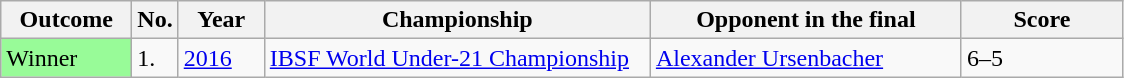<table class="sortable wikitable">
<tr>
<th width="80">Outcome</th>
<th width="20">No.</th>
<th width="50">Year</th>
<th width="250">Championship</th>
<th width="200">Opponent in the final</th>
<th width="100">Score</th>
</tr>
<tr>
<td style="background: #98FB98">Winner</td>
<td>1.</td>
<td><a href='#'>2016</a></td>
<td><a href='#'>IBSF World Under-21 Championship</a></td>
<td> <a href='#'>Alexander Ursenbacher</a></td>
<td>6–5</td>
</tr>
</table>
